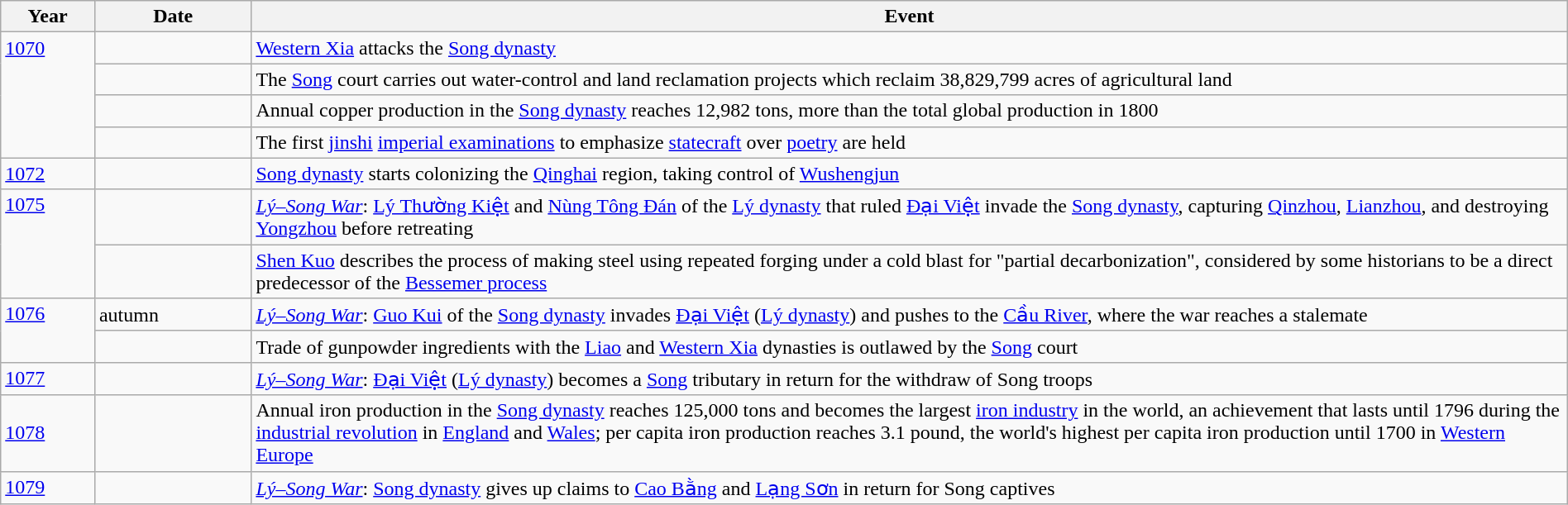<table class="wikitable" width="100%">
<tr>
<th style="width:6%">Year</th>
<th style="width:10%">Date</th>
<th>Event</th>
</tr>
<tr>
<td rowspan="4" valign="top"><a href='#'>1070</a></td>
<td></td>
<td><a href='#'>Western Xia</a> attacks the <a href='#'>Song dynasty</a></td>
</tr>
<tr>
<td></td>
<td>The <a href='#'>Song</a> court carries out water-control and land reclamation projects which reclaim 38,829,799 acres of agricultural land</td>
</tr>
<tr>
<td></td>
<td>Annual copper production in the <a href='#'>Song dynasty</a> reaches 12,982 tons, more than the total global production in 1800</td>
</tr>
<tr>
<td></td>
<td>The first <a href='#'>jinshi</a> <a href='#'>imperial examinations</a> to emphasize <a href='#'>statecraft</a> over <a href='#'>poetry</a> are held</td>
</tr>
<tr>
<td><a href='#'>1072</a></td>
<td></td>
<td><a href='#'>Song dynasty</a> starts colonizing the <a href='#'>Qinghai</a> region, taking control of <a href='#'>Wushengjun</a></td>
</tr>
<tr>
<td rowspan="2" valign="top"><a href='#'>1075</a></td>
<td></td>
<td><em><a href='#'>Lý–Song War</a></em>: <a href='#'>Lý Thường Kiệt</a> and <a href='#'>Nùng Tông Đán</a> of the <a href='#'>Lý dynasty</a> that ruled <a href='#'>Đại Việt</a> invade the <a href='#'>Song dynasty</a>, capturing <a href='#'>Qinzhou</a>, <a href='#'>Lianzhou</a>, and destroying <a href='#'>Yongzhou</a> before retreating</td>
</tr>
<tr>
<td></td>
<td><a href='#'>Shen Kuo</a> describes the process of making steel using repeated forging under a cold blast for "partial decarbonization", considered by some historians to be a direct predecessor of the <a href='#'>Bessemer process</a></td>
</tr>
<tr>
<td rowspan="2" valign="top"><a href='#'>1076</a></td>
<td>autumn</td>
<td><em><a href='#'>Lý–Song War</a></em>: <a href='#'>Guo Kui</a> of the <a href='#'>Song dynasty</a> invades <a href='#'>Đại Việt</a> (<a href='#'>Lý dynasty</a>) and pushes to the <a href='#'>Cầu River</a>, where the war reaches a stalemate</td>
</tr>
<tr>
<td></td>
<td>Trade of gunpowder ingredients with the <a href='#'>Liao</a> and <a href='#'>Western Xia</a> dynasties is outlawed by the <a href='#'>Song</a> court</td>
</tr>
<tr>
<td><a href='#'>1077</a></td>
<td></td>
<td><em><a href='#'>Lý–Song War</a></em>: <a href='#'>Đại Việt</a> (<a href='#'>Lý dynasty</a>) becomes a <a href='#'>Song</a> tributary in return for the withdraw of Song troops</td>
</tr>
<tr>
<td><a href='#'>1078</a></td>
<td></td>
<td>Annual iron production in the <a href='#'>Song dynasty</a> reaches 125,000 tons and becomes the largest <a href='#'>iron industry</a> in the world, an achievement that lasts until 1796 during the <a href='#'>industrial revolution</a> in <a href='#'>England</a> and <a href='#'>Wales</a>; per capita iron production reaches 3.1 pound, the world's highest per capita iron production until 1700 in <a href='#'>Western Europe</a></td>
</tr>
<tr>
<td><a href='#'>1079</a></td>
<td></td>
<td><em><a href='#'>Lý–Song War</a></em>: <a href='#'>Song dynasty</a> gives up claims to <a href='#'>Cao Bằng</a> and <a href='#'>Lạng Sơn</a> in return for Song captives</td>
</tr>
</table>
